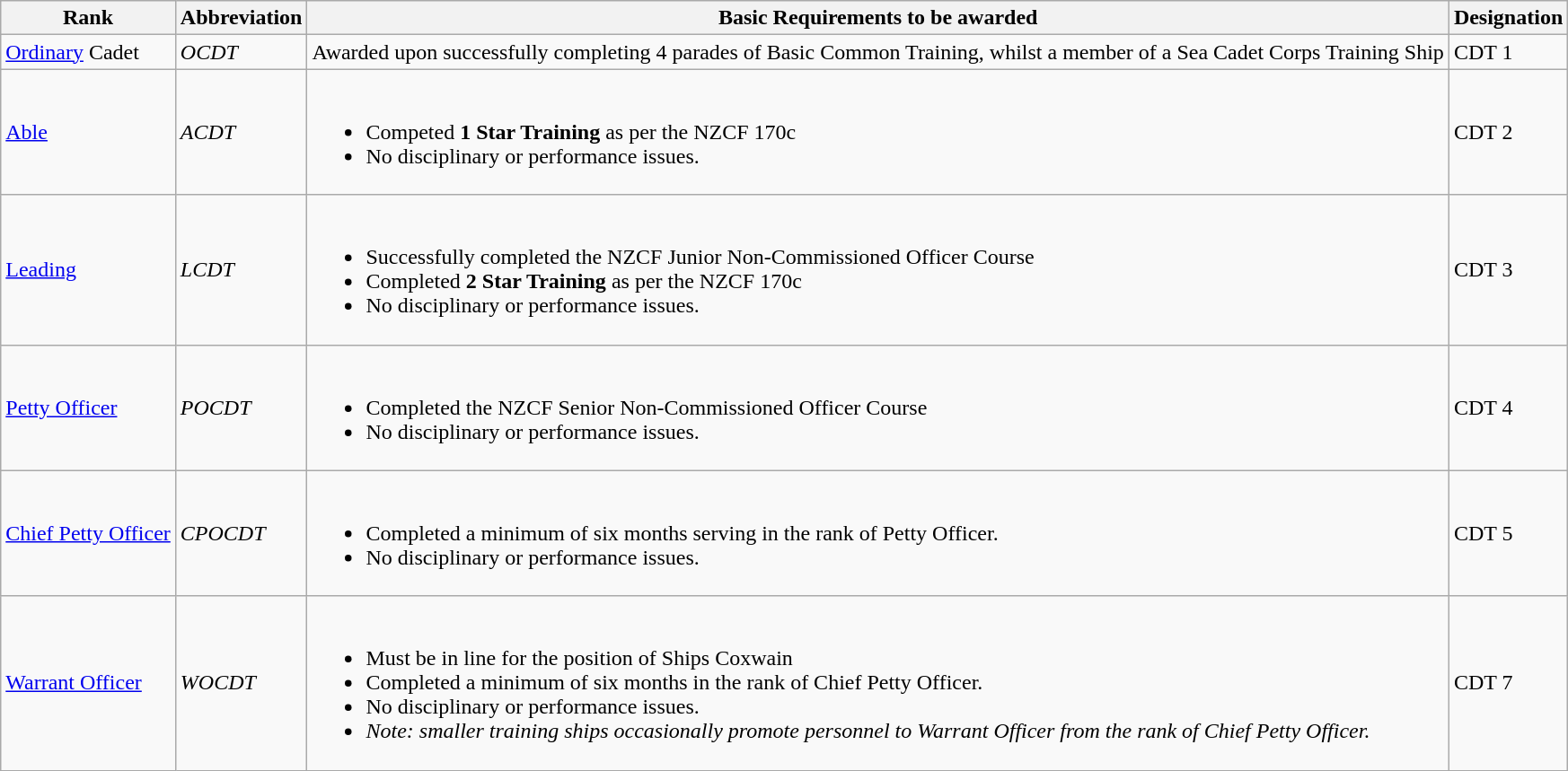<table class="wikitable mw-collapsible mw-collapsed">
<tr>
<th>Rank</th>
<th>Abbreviation</th>
<th>Basic Requirements to be awarded</th>
<th>Designation</th>
</tr>
<tr>
<td><a href='#'>Ordinary</a> Cadet</td>
<td><em>OCDT</em></td>
<td>Awarded upon successfully completing 4 parades of Basic Common Training, whilst a member of a Sea Cadet Corps Training Ship</td>
<td>CDT 1</td>
</tr>
<tr>
<td><a href='#'>Able</a></td>
<td><em>ACDT</em></td>
<td><br><ul><li>Competed <strong>1 Star Training</strong> as per the NZCF 170c</li><li>No disciplinary or performance issues.</li></ul></td>
<td>CDT 2</td>
</tr>
<tr>
<td><a href='#'>Leading</a></td>
<td><em>LCDT</em></td>
<td><br><ul><li>Successfully completed the NZCF Junior Non-Commissioned Officer Course</li><li>Completed <strong>2 Star Training</strong> as per the NZCF 170c</li><li>No disciplinary or performance issues.</li></ul></td>
<td>CDT 3</td>
</tr>
<tr>
<td><a href='#'>Petty Officer</a></td>
<td><em>POCDT</em></td>
<td><br><ul><li>Completed the NZCF Senior Non-Commissioned Officer Course</li><li>No disciplinary or performance issues.</li></ul></td>
<td>CDT 4</td>
</tr>
<tr>
<td><a href='#'>Chief Petty Officer</a></td>
<td><em>CPOCDT</em></td>
<td><br><ul><li>Completed a minimum of six months serving in the rank of Petty Officer.</li><li>No disciplinary or performance issues.</li></ul></td>
<td>CDT 5</td>
</tr>
<tr>
<td><a href='#'>Warrant Officer</a></td>
<td><em>WOCDT</em></td>
<td><br><ul><li>Must be in line for the position of Ships Coxwain</li><li>Completed a minimum of six months in the rank of Chief Petty Officer.</li><li>No disciplinary or performance issues.</li><li><em>Note: smaller training ships occasionally promote personnel to Warrant Officer from the rank of Chief Petty Officer.</em></li></ul></td>
<td>CDT 7</td>
</tr>
</table>
